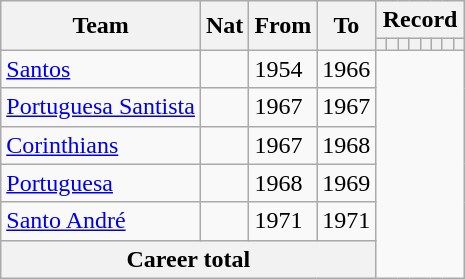<table class="wikitable" style="text-align: center">
<tr>
<th rowspan=2>Team</th>
<th rowspan=2>Nat</th>
<th rowspan=2>From</th>
<th rowspan=2>To</th>
<th colspan="8">Record</th>
</tr>
<tr>
<th></th>
<th></th>
<th></th>
<th></th>
<th></th>
<th></th>
<th></th>
<th></th>
</tr>
<tr>
<td align=left><a href='#'>Santos</a></td>
<td></td>
<td align=left>1954</td>
<td align=left>1966<br></td>
</tr>
<tr>
<td align=left><a href='#'>Portuguesa Santista</a></td>
<td></td>
<td align=left>1967</td>
<td align=left>1967<br></td>
</tr>
<tr>
<td align=left><a href='#'>Corinthians</a></td>
<td></td>
<td align=left>1967</td>
<td align=left>1968<br></td>
</tr>
<tr>
<td align=left><a href='#'>Portuguesa</a></td>
<td></td>
<td align=left>1968</td>
<td align=left>1969<br></td>
</tr>
<tr>
<td align=left><a href='#'>Santo André</a></td>
<td></td>
<td align=left>1971</td>
<td align=left>1971<br></td>
</tr>
<tr>
<th colspan=4>Career total<br></th>
</tr>
</table>
